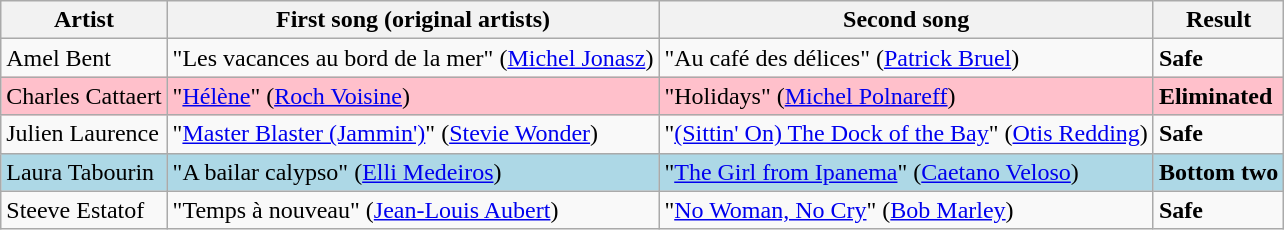<table class=wikitable>
<tr>
<th>Artist</th>
<th>First song (original artists)</th>
<th>Second song</th>
<th>Result</th>
</tr>
<tr>
<td>Amel Bent</td>
<td>"Les vacances au bord de la mer" (<a href='#'>Michel Jonasz</a>)</td>
<td>"Au café des délices" (<a href='#'>Patrick Bruel</a>)</td>
<td><strong>Safe</strong></td>
</tr>
<tr style="background:pink;">
<td>Charles Cattaert</td>
<td>"<a href='#'>Hélène</a>" (<a href='#'>Roch Voisine</a>)</td>
<td>"Holidays" (<a href='#'>Michel Polnareff</a>)</td>
<td><strong>Eliminated</strong></td>
</tr>
<tr>
<td>Julien Laurence</td>
<td>"<a href='#'>Master Blaster (Jammin')</a>" (<a href='#'>Stevie Wonder</a>)</td>
<td>"<a href='#'>(Sittin' On) The Dock of the Bay</a>" (<a href='#'>Otis Redding</a>)</td>
<td><strong>Safe</strong></td>
</tr>
<tr style="background:lightblue;">
<td>Laura Tabourin</td>
<td>"A bailar calypso" (<a href='#'>Elli Medeiros</a>)</td>
<td>"<a href='#'>The Girl from Ipanema</a>" (<a href='#'>Caetano Veloso</a>)</td>
<td><strong>Bottom two</strong></td>
</tr>
<tr>
<td>Steeve Estatof</td>
<td>"Temps à nouveau" (<a href='#'>Jean-Louis Aubert</a>)</td>
<td>"<a href='#'>No Woman, No Cry</a>" (<a href='#'>Bob Marley</a>)</td>
<td><strong>Safe</strong></td>
</tr>
</table>
